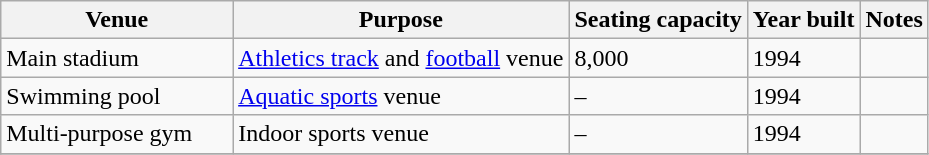<table class="wikitable">
<tr>
<th style="width:25%;">Venue</th>
<th>Purpose</th>
<th>Seating capacity</th>
<th>Year built</th>
<th>Notes</th>
</tr>
<tr>
<td>Main stadium</td>
<td><a href='#'>Athletics track</a> and <a href='#'>football</a> venue</td>
<td>8,000</td>
<td>1994</td>
<td></td>
</tr>
<tr>
<td>Swimming pool</td>
<td><a href='#'>Aquatic sports</a> venue</td>
<td>–</td>
<td>1994</td>
<td></td>
</tr>
<tr>
<td>Multi-purpose gym</td>
<td>Indoor sports venue</td>
<td>–</td>
<td>1994</td>
<td></td>
</tr>
<tr>
</tr>
</table>
